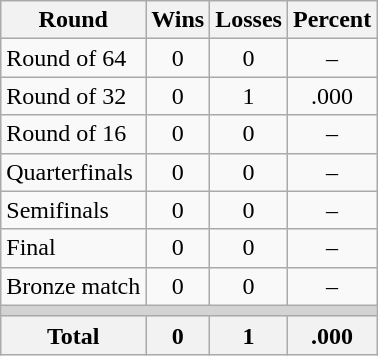<table class=wikitable>
<tr>
<th>Round</th>
<th>Wins</th>
<th>Losses</th>
<th>Percent</th>
</tr>
<tr align=center>
<td align=left>Round of 64</td>
<td>0</td>
<td>0</td>
<td>–</td>
</tr>
<tr align=center>
<td align=left>Round of 32</td>
<td>0</td>
<td>1</td>
<td>.000</td>
</tr>
<tr align=center>
<td align=left>Round of 16</td>
<td>0</td>
<td>0</td>
<td>–</td>
</tr>
<tr align=center>
<td align=left>Quarterfinals</td>
<td>0</td>
<td>0</td>
<td>–</td>
</tr>
<tr align=center>
<td align=left>Semifinals</td>
<td>0</td>
<td>0</td>
<td>–</td>
</tr>
<tr align=center>
<td align=left>Final</td>
<td>0</td>
<td>0</td>
<td>–</td>
</tr>
<tr align=center>
<td align=left>Bronze match</td>
<td>0</td>
<td>0</td>
<td>–</td>
</tr>
<tr>
<td colspan=4 bgcolor=lightgray></td>
</tr>
<tr>
<th>Total</th>
<th>0</th>
<th>1</th>
<th>.000</th>
</tr>
</table>
